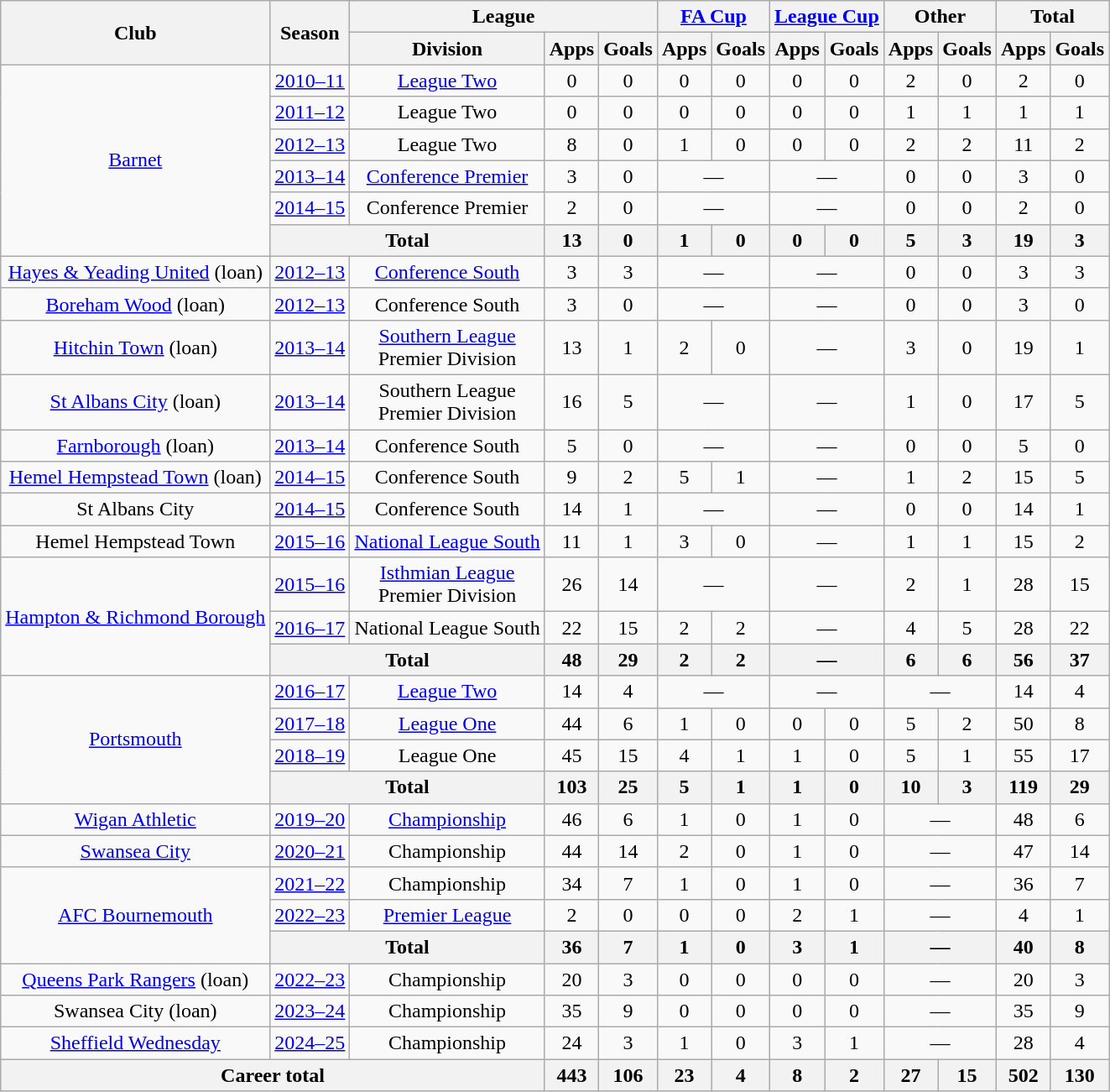<table class=wikitable style="text-align: center">
<tr>
<th rowspan=2>Club</th>
<th rowspan=2>Season</th>
<th colspan=3>League</th>
<th colspan=2><a href='#'>FA Cup</a></th>
<th colspan=2><a href='#'>League Cup</a></th>
<th colspan=2>Other</th>
<th colspan=2>Total</th>
</tr>
<tr>
<th>Division</th>
<th>Apps</th>
<th>Goals</th>
<th>Apps</th>
<th>Goals</th>
<th>Apps</th>
<th>Goals</th>
<th>Apps</th>
<th>Goals</th>
<th>Apps</th>
<th>Goals</th>
</tr>
<tr>
<td rowspan=6><a href='#'>Barnet</a></td>
<td><a href='#'>2010–11</a></td>
<td><a href='#'>League Two</a></td>
<td>0</td>
<td>0</td>
<td>0</td>
<td>0</td>
<td>0</td>
<td>0</td>
<td>2</td>
<td>0</td>
<td>2</td>
<td>0</td>
</tr>
<tr>
<td><a href='#'>2011–12</a></td>
<td>League Two</td>
<td>0</td>
<td>0</td>
<td>0</td>
<td>0</td>
<td>0</td>
<td>0</td>
<td>1</td>
<td>1</td>
<td>1</td>
<td>1</td>
</tr>
<tr>
<td><a href='#'>2012–13</a></td>
<td>League Two</td>
<td>8</td>
<td>0</td>
<td>1</td>
<td>0</td>
<td>0</td>
<td>0</td>
<td>2</td>
<td>2</td>
<td>11</td>
<td>2</td>
</tr>
<tr>
<td><a href='#'>2013–14</a></td>
<td><a href='#'>Conference Premier</a></td>
<td>3</td>
<td>0</td>
<td colspan=2>—</td>
<td colspan=2>—</td>
<td>0</td>
<td>0</td>
<td>3</td>
<td>0</td>
</tr>
<tr>
<td><a href='#'>2014–15</a></td>
<td>Conference Premier</td>
<td>2</td>
<td>0</td>
<td colspan=2>—</td>
<td colspan=2>—</td>
<td>0</td>
<td>0</td>
<td>2</td>
<td>0</td>
</tr>
<tr>
<th colspan=2>Total</th>
<th>13</th>
<th>0</th>
<th>1</th>
<th>0</th>
<th>0</th>
<th>0</th>
<th>5</th>
<th>3</th>
<th>19</th>
<th>3</th>
</tr>
<tr>
<td><a href='#'>Hayes & Yeading United</a> (loan)</td>
<td><a href='#'>2012–13</a></td>
<td><a href='#'>Conference South</a></td>
<td>3</td>
<td>3</td>
<td colspan=2>—</td>
<td colspan=2>—</td>
<td>0</td>
<td>0</td>
<td>3</td>
<td>3</td>
</tr>
<tr>
<td><a href='#'>Boreham Wood</a> (loan)</td>
<td><a href='#'>2012–13</a></td>
<td>Conference South</td>
<td>3</td>
<td>0</td>
<td colspan=2>—</td>
<td colspan=2>—</td>
<td>0</td>
<td>0</td>
<td>3</td>
<td>0</td>
</tr>
<tr>
<td><a href='#'>Hitchin Town</a> (loan)</td>
<td><a href='#'>2013–14</a></td>
<td><a href='#'>Southern League</a><br>Premier Division</td>
<td>13</td>
<td>1</td>
<td>2</td>
<td>0</td>
<td colspan=2>—</td>
<td>3</td>
<td>0</td>
<td>19</td>
<td>1</td>
</tr>
<tr>
<td><a href='#'>St Albans City</a> (loan)</td>
<td><a href='#'>2013–14</a></td>
<td>Southern League<br>Premier Division</td>
<td>16</td>
<td>5</td>
<td colspan=2>—</td>
<td colspan=2>—</td>
<td>1</td>
<td>0</td>
<td>17</td>
<td>5</td>
</tr>
<tr>
<td><a href='#'>Farnborough</a> (loan)</td>
<td><a href='#'>2013–14</a></td>
<td>Conference South</td>
<td>5</td>
<td>0</td>
<td colspan=2>—</td>
<td colspan=2>—</td>
<td>0</td>
<td>0</td>
<td>5</td>
<td>0</td>
</tr>
<tr>
<td><a href='#'>Hemel Hempstead Town</a> (loan)</td>
<td><a href='#'>2014–15</a></td>
<td>Conference South</td>
<td>9</td>
<td>2</td>
<td>5</td>
<td>1</td>
<td colspan=2>—</td>
<td>1</td>
<td>2</td>
<td>15</td>
<td>5</td>
</tr>
<tr>
<td>St Albans City</td>
<td><a href='#'>2014–15</a></td>
<td>Conference South</td>
<td>14</td>
<td>1</td>
<td colspan=2>—</td>
<td colspan=2>—</td>
<td>0</td>
<td>0</td>
<td>14</td>
<td>1</td>
</tr>
<tr>
<td>Hemel Hempstead Town</td>
<td><a href='#'>2015–16</a></td>
<td><a href='#'>National League South</a></td>
<td>11</td>
<td>1</td>
<td>3</td>
<td>0</td>
<td colspan=2>—</td>
<td>1</td>
<td>1</td>
<td>15</td>
<td>2</td>
</tr>
<tr>
<td rowspan=3><a href='#'>Hampton & Richmond Borough</a></td>
<td><a href='#'>2015–16</a></td>
<td><a href='#'>Isthmian League</a><br>Premier Division</td>
<td>26</td>
<td>14</td>
<td colspan=2>—</td>
<td colspan=2>—</td>
<td>2</td>
<td>1</td>
<td>28</td>
<td>15</td>
</tr>
<tr>
<td><a href='#'>2016–17</a></td>
<td>National League South</td>
<td>22</td>
<td>15</td>
<td>2</td>
<td>2</td>
<td colspan=2>—</td>
<td>4</td>
<td>5</td>
<td>28</td>
<td>22</td>
</tr>
<tr>
<th colspan=2>Total</th>
<th>48</th>
<th>29</th>
<th>2</th>
<th>2</th>
<th colspan=2>—</th>
<th>6</th>
<th>6</th>
<th>56</th>
<th>37</th>
</tr>
<tr>
<td rowspan=4><a href='#'>Portsmouth</a></td>
<td><a href='#'>2016–17</a></td>
<td><a href='#'>League Two</a></td>
<td>14</td>
<td>4</td>
<td colspan=2>—</td>
<td colspan=2>—</td>
<td colspan=2>—</td>
<td>14</td>
<td>4</td>
</tr>
<tr>
<td><a href='#'>2017–18</a></td>
<td><a href='#'>League One</a></td>
<td>44</td>
<td>6</td>
<td>1</td>
<td>0</td>
<td>0</td>
<td>0</td>
<td>5</td>
<td>2</td>
<td>50</td>
<td>8</td>
</tr>
<tr>
<td><a href='#'>2018–19</a></td>
<td>League One</td>
<td>45</td>
<td>15</td>
<td>4</td>
<td>1</td>
<td>1</td>
<td>0</td>
<td>5</td>
<td>1</td>
<td>55</td>
<td>17</td>
</tr>
<tr>
<th colspan=2>Total</th>
<th>103</th>
<th>25</th>
<th>5</th>
<th>1</th>
<th>1</th>
<th>0</th>
<th>10</th>
<th>3</th>
<th>119</th>
<th>29</th>
</tr>
<tr>
<td><a href='#'>Wigan Athletic</a></td>
<td><a href='#'>2019–20</a></td>
<td><a href='#'>Championship</a></td>
<td>46</td>
<td>6</td>
<td>1</td>
<td>0</td>
<td>1</td>
<td>0</td>
<td colspan=2>—</td>
<td>48</td>
<td>6</td>
</tr>
<tr>
<td><a href='#'>Swansea City</a></td>
<td><a href='#'>2020–21</a></td>
<td>Championship</td>
<td>44</td>
<td>14</td>
<td>2</td>
<td>0</td>
<td>1</td>
<td>0</td>
<td colspan=2>—</td>
<td>47</td>
<td>14</td>
</tr>
<tr>
<td rowspan=3><a href='#'>AFC Bournemouth</a></td>
<td><a href='#'>2021–22</a></td>
<td>Championship</td>
<td>34</td>
<td>7</td>
<td>1</td>
<td>0</td>
<td>1</td>
<td>0</td>
<td colspan=2>—</td>
<td>36</td>
<td>7</td>
</tr>
<tr>
<td><a href='#'>2022–23</a></td>
<td><a href='#'>Premier League</a></td>
<td>2</td>
<td>0</td>
<td>0</td>
<td>0</td>
<td>2</td>
<td>1</td>
<td colspan=2>—</td>
<td>4</td>
<td>1</td>
</tr>
<tr>
<th colspan=2>Total</th>
<th>36</th>
<th>7</th>
<th>1</th>
<th>0</th>
<th>3</th>
<th>1</th>
<th colspan=2>—</th>
<th>40</th>
<th>8</th>
</tr>
<tr>
<td><a href='#'>Queens Park Rangers</a> (loan)</td>
<td><a href='#'>2022–23</a></td>
<td>Championship</td>
<td>20</td>
<td>3</td>
<td>0</td>
<td>0</td>
<td>0</td>
<td>0</td>
<td colspan=2>—</td>
<td>20</td>
<td>3</td>
</tr>
<tr>
<td>Swansea City (loan)</td>
<td><a href='#'>2023–24</a></td>
<td>Championship</td>
<td>35</td>
<td>9</td>
<td>0</td>
<td>0</td>
<td>0</td>
<td>0</td>
<td colspan=2>—</td>
<td>35</td>
<td>9</td>
</tr>
<tr>
<td><a href='#'>Sheffield Wednesday</a></td>
<td><a href='#'>2024–25</a></td>
<td>Championship</td>
<td>24</td>
<td>3</td>
<td>1</td>
<td>0</td>
<td>3</td>
<td>1</td>
<td colspan=2>—</td>
<td>28</td>
<td>4</td>
</tr>
<tr>
<th colspan="3">Career total</th>
<th>443</th>
<th>106</th>
<th>23</th>
<th>4</th>
<th>8</th>
<th>2</th>
<th>27</th>
<th>15</th>
<th>502</th>
<th>130</th>
</tr>
</table>
